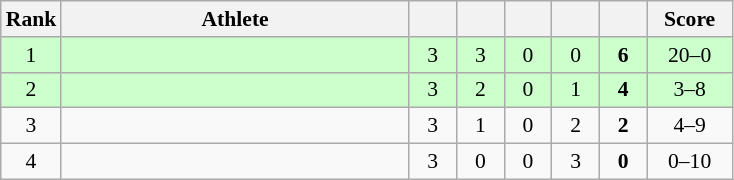<table class="wikitable" style="text-align: center; font-size:90% ">
<tr>
<th width=25>Rank</th>
<th width=225>Athlete</th>
<th width=25></th>
<th width=25></th>
<th width=25></th>
<th width=25></th>
<th width=25></th>
<th width=50>Score</th>
</tr>
<tr bgcolor="ccffcc">
<td>1</td>
<td align=left></td>
<td>3</td>
<td>3</td>
<td>0</td>
<td>0</td>
<td><strong>6</strong></td>
<td>20–0</td>
</tr>
<tr bgcolor="ccffcc">
<td>2</td>
<td align=left></td>
<td>3</td>
<td>2</td>
<td>0</td>
<td>1</td>
<td><strong>4</strong></td>
<td>3–8</td>
</tr>
<tr>
<td>3</td>
<td align=left></td>
<td>3</td>
<td>1</td>
<td>0</td>
<td>2</td>
<td><strong>2</strong></td>
<td>4–9</td>
</tr>
<tr>
<td>4</td>
<td align=left></td>
<td>3</td>
<td>0</td>
<td>0</td>
<td>3</td>
<td><strong>0</strong></td>
<td>0–10</td>
</tr>
</table>
